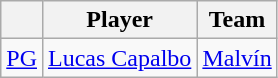<table class="wikitable">
<tr>
<th style="text-align:center;"></th>
<th style="text-align:center;">Player</th>
<th style="text-align:center;">Team</th>
</tr>
<tr>
<td style="text-align:center;"><a href='#'>PG</a></td>
<td> <a href='#'>Lucas Capalbo</a></td>
<td><a href='#'>Malvín</a></td>
</tr>
</table>
